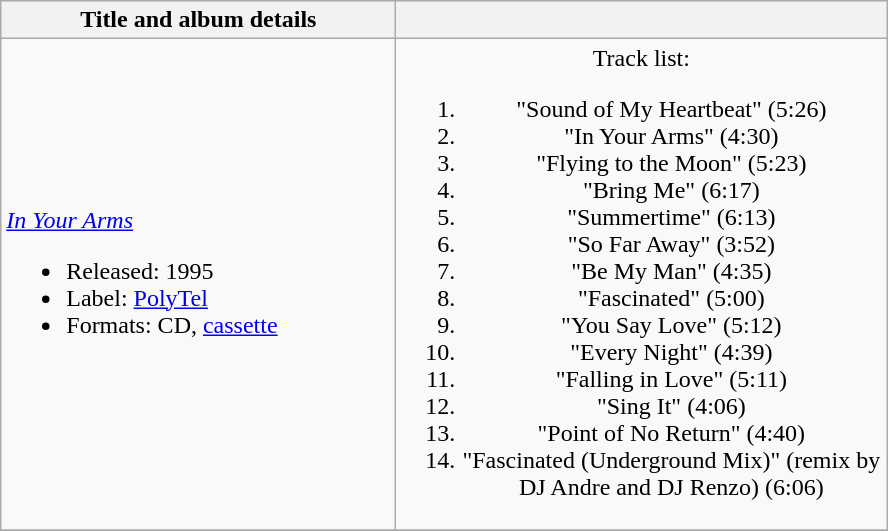<table class="wikitable plainrowheaders" style="text-align:center;">
<tr>
<th align="left" rowspan="1" style="width:16em;">Title and album details</th>
<th rowspan="1" style="width:20em;"></th>
</tr>
<tr>
<td align="left"><em><a href='#'>In Your Arms</a></em><br><ul><li>Released: 1995</li><li>Label: <a href='#'>PolyTel</a></li><li>Formats: CD, <a href='#'>cassette</a></li></ul></td>
<td>Track list:<br><ol><li>"Sound of My Heartbeat" (5:26)</li><li>"In Your Arms" (4:30)</li><li>"Flying to the Moon" (5:23)</li><li>"Bring Me" (6:17)</li><li>"Summertime" (6:13)</li><li>"So Far Away" (3:52)</li><li>"Be My Man" (4:35)</li><li>"Fascinated" (5:00)</li><li>"You Say Love" (5:12)</li><li>"Every Night" (4:39)</li><li>"Falling in Love" (5:11)</li><li>"Sing It" (4:06)</li><li>"Point of No Return" (4:40)</li><li>"Fascinated (Underground Mix)" (remix by DJ Andre and DJ Renzo) (6:06)</li></ol></td>
</tr>
<tr>
</tr>
</table>
